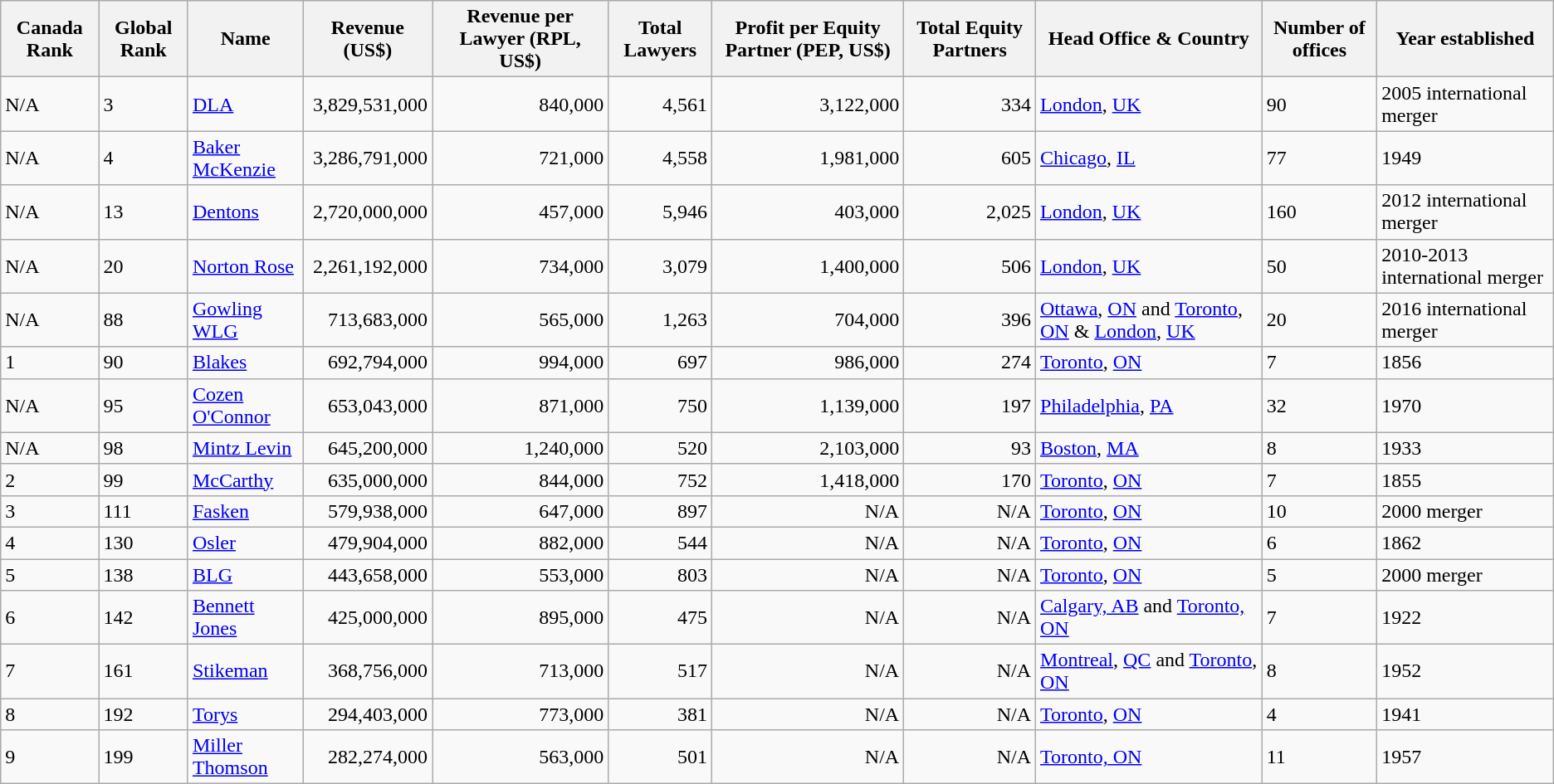<table class="wikitable sortable">
<tr>
<th data-sort-type="number">Canada Rank</th>
<th>Global Rank</th>
<th>Name</th>
<th>Revenue (US$)</th>
<th>Revenue per Lawyer (RPL, US$)</th>
<th>Total Lawyers</th>
<th>Profit per Equity Partner (PEP, US$)</th>
<th>Total Equity Partners</th>
<th>Head Office & Country</th>
<th>Number of offices</th>
<th>Year established</th>
</tr>
<tr>
<td>N/A</td>
<td>3</td>
<td><a href='#'>DLA</a></td>
<td align="right">3,829,531,000</td>
<td align="right">840,000</td>
<td align="right">4,561</td>
<td align="right">3,122,000</td>
<td align="right">334</td>
<td><a href='#'>London</a>, <a href='#'>UK</a></td>
<td>90</td>
<td>2005 international merger</td>
</tr>
<tr>
<td>N/A</td>
<td>4</td>
<td><a href='#'>Baker McKenzie</a></td>
<td align="right">3,286,791,000</td>
<td align="right">721,000</td>
<td align="right">4,558</td>
<td align="right">1,981,000</td>
<td align="right">605</td>
<td><a href='#'>Chicago</a>, <a href='#'>IL</a></td>
<td>77</td>
<td>1949</td>
</tr>
<tr>
<td>N/A</td>
<td>13</td>
<td><a href='#'>Dentons</a></td>
<td align="right">2,720,000,000</td>
<td align="right">457,000</td>
<td align="right">5,946</td>
<td align="right">403,000</td>
<td align="right">2,025</td>
<td><a href='#'>London</a>, <a href='#'>UK</a></td>
<td>160</td>
<td>2012 international merger</td>
</tr>
<tr>
<td>N/A</td>
<td>20</td>
<td><a href='#'>Norton Rose</a></td>
<td align="right">2,261,192,000</td>
<td align="right">734,000</td>
<td align="right">3,079</td>
<td align="right">1,400,000</td>
<td align="right">506</td>
<td><a href='#'>London</a>, <a href='#'>UK</a></td>
<td>50</td>
<td>2010-2013 international merger</td>
</tr>
<tr>
<td>N/A</td>
<td>88</td>
<td><a href='#'>Gowling WLG</a></td>
<td align="right">713,683,000</td>
<td align="right">565,000</td>
<td align="right">1,263</td>
<td align="right">704,000</td>
<td align="right">396</td>
<td><a href='#'>Ottawa</a>, <a href='#'>ON</a> and <a href='#'>Toronto</a>, <a href='#'>ON</a> & <a href='#'>London</a>, <a href='#'>UK</a></td>
<td>20</td>
<td>2016 international merger</td>
</tr>
<tr>
<td>1</td>
<td>90</td>
<td><a href='#'>Blakes</a></td>
<td align="right">692,794,000</td>
<td align="right">994,000</td>
<td align="right">697</td>
<td align="right">986,000</td>
<td align="right">274</td>
<td><a href='#'>Toronto</a>, <a href='#'>ON</a></td>
<td>7</td>
<td>1856</td>
</tr>
<tr>
<td>N/A</td>
<td>95</td>
<td><a href='#'>Cozen O'Connor</a></td>
<td align="right">653,043,000</td>
<td align="right">871,000</td>
<td align="right">750</td>
<td align="right">1,139,000</td>
<td align="right">197</td>
<td><a href='#'>Philadelphia</a>, <a href='#'>PA</a></td>
<td>32</td>
<td>1970</td>
</tr>
<tr>
<td>N/A</td>
<td>98</td>
<td><a href='#'>Mintz Levin</a></td>
<td align="right">645,200,000</td>
<td align="right">1,240,000</td>
<td align="right">520</td>
<td align="right">2,103,000</td>
<td align="right">93</td>
<td><a href='#'>Boston</a>, <a href='#'>MA</a></td>
<td>8</td>
<td>1933</td>
</tr>
<tr>
<td>2</td>
<td>99</td>
<td><a href='#'>McCarthy</a></td>
<td align="right">635,000,000</td>
<td align="right">844,000</td>
<td align="right">752</td>
<td align="right">1,418,000</td>
<td align="right">170</td>
<td><a href='#'>Toronto</a>, <a href='#'>ON</a></td>
<td>7</td>
<td>1855</td>
</tr>
<tr>
<td>3</td>
<td>111</td>
<td><a href='#'>Fasken</a></td>
<td align="right">579,938,000</td>
<td align="right">647,000</td>
<td align="right">897</td>
<td align="right">N/A</td>
<td align="right">N/A</td>
<td><a href='#'>Toronto</a>, <a href='#'>ON</a></td>
<td>10</td>
<td>2000 merger</td>
</tr>
<tr>
<td>4</td>
<td>130</td>
<td><a href='#'>Osler</a></td>
<td align="right">479,904,000</td>
<td align="right">882,000</td>
<td align="right">544</td>
<td align="right">N/A</td>
<td align="right">N/A</td>
<td><a href='#'>Toronto</a>, <a href='#'>ON</a></td>
<td>6</td>
<td>1862</td>
</tr>
<tr>
<td>5</td>
<td>138</td>
<td><a href='#'>BLG</a></td>
<td align="right">443,658,000</td>
<td align="right">553,000</td>
<td align="right">803</td>
<td align="right">N/A</td>
<td align="right">N/A</td>
<td><a href='#'>Toronto</a>, <a href='#'>ON</a></td>
<td>5</td>
<td>2000 merger</td>
</tr>
<tr>
<td>6</td>
<td>142</td>
<td><a href='#'>Bennett Jones</a></td>
<td align="right">425,000,000</td>
<td align="right">895,000</td>
<td align="right">475</td>
<td align="right">N/A</td>
<td align="right">N/A</td>
<td><a href='#'>Calgary, AB</a> and <a href='#'>Toronto, ON</a></td>
<td>7</td>
<td>1922</td>
</tr>
<tr>
<td>7</td>
<td>161</td>
<td><a href='#'>Stikeman</a></td>
<td align="right">368,756,000</td>
<td align="right">713,000</td>
<td align="right">517</td>
<td align="right">N/A</td>
<td align="right">N/A</td>
<td><a href='#'>Montreal</a>, <a href='#'>QC</a> and <a href='#'>Toronto</a>, <a href='#'>ON</a></td>
<td>8</td>
<td>1952</td>
</tr>
<tr>
<td>8</td>
<td>192</td>
<td><a href='#'>Torys</a></td>
<td align="right">294,403,000</td>
<td align="right">773,000</td>
<td align="right">381</td>
<td align="right">N/A</td>
<td align="right">N/A</td>
<td><a href='#'>Toronto</a>, <a href='#'>ON</a></td>
<td>4</td>
<td>1941</td>
</tr>
<tr>
<td>9</td>
<td>199</td>
<td><a href='#'>Miller Thomson</a></td>
<td align="right">282,274,000</td>
<td align="right">563,000</td>
<td align="right">501</td>
<td align="right">N/A</td>
<td align="right">N/A</td>
<td><a href='#'>Toronto, ON</a></td>
<td>11</td>
<td>1957</td>
</tr>
</table>
